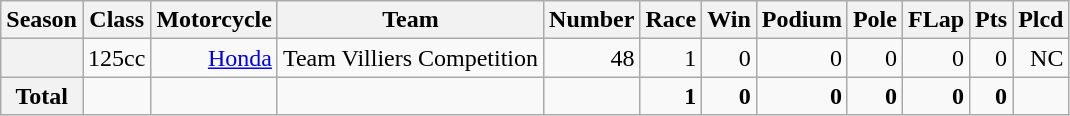<table class="wikitable">
<tr>
<th>Season</th>
<th>Class</th>
<th>Motorcycle</th>
<th>Team</th>
<th>Number</th>
<th>Race</th>
<th>Win</th>
<th>Podium</th>
<th>Pole</th>
<th>FLap</th>
<th>Pts</th>
<th>Plcd</th>
</tr>
<tr align="right">
<th></th>
<td>125cc</td>
<td><a href='#'>Honda</a></td>
<td>Team Villiers Competition</td>
<td>48</td>
<td>1</td>
<td>0</td>
<td>0</td>
<td>0</td>
<td>0</td>
<td>0</td>
<td>NC</td>
</tr>
<tr align="right">
<th>Total</th>
<td></td>
<td></td>
<td></td>
<td></td>
<td><strong>1</strong></td>
<td><strong>0</strong></td>
<td><strong>0</strong></td>
<td><strong>0</strong></td>
<td><strong>0</strong></td>
<td><strong>0</strong></td>
<td></td>
</tr>
</table>
